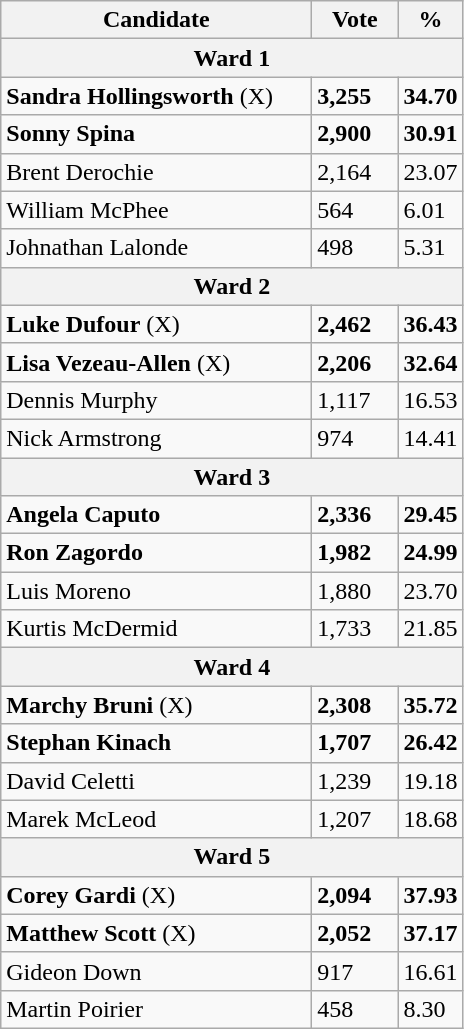<table class="wikitable">
<tr>
<th bgcolor="#DDDDFF" width="200px">Candidate</th>
<th bgcolor="#DDDDFF" width="50px">Vote</th>
<th bgcolor="#DDDDFF" width="30px">%</th>
</tr>
<tr>
<th colspan="3">Ward 1</th>
</tr>
<tr>
<td><strong>Sandra Hollingsworth</strong> (X)</td>
<td><strong>3,255</strong></td>
<td><strong>34.70</strong></td>
</tr>
<tr>
<td><strong>Sonny Spina</strong></td>
<td><strong>2,900</strong></td>
<td><strong>30.91</strong></td>
</tr>
<tr>
<td>Brent Derochie</td>
<td>2,164</td>
<td>23.07</td>
</tr>
<tr>
<td>William McPhee</td>
<td>564</td>
<td>6.01</td>
</tr>
<tr>
<td>Johnathan Lalonde</td>
<td>498</td>
<td>5.31</td>
</tr>
<tr>
<th colspan="3">Ward 2</th>
</tr>
<tr>
<td><strong>Luke Dufour</strong> (X)</td>
<td><strong>2,462</strong></td>
<td><strong>36.43</strong></td>
</tr>
<tr>
<td><strong>Lisa Vezeau-Allen</strong> (X)</td>
<td><strong>2,206</strong></td>
<td><strong>32.64</strong></td>
</tr>
<tr>
<td>Dennis Murphy</td>
<td>1,117</td>
<td>16.53</td>
</tr>
<tr>
<td>Nick Armstrong</td>
<td>974</td>
<td>14.41</td>
</tr>
<tr>
<th colspan="3">Ward 3</th>
</tr>
<tr>
<td><strong>Angela Caputo</strong></td>
<td><strong>2,336</strong></td>
<td><strong>29.45</strong></td>
</tr>
<tr>
<td><strong>Ron Zagordo</strong></td>
<td><strong>1,982</strong></td>
<td><strong>24.99</strong></td>
</tr>
<tr>
<td>Luis Moreno</td>
<td>1,880</td>
<td>23.70</td>
</tr>
<tr>
<td>Kurtis McDermid</td>
<td>1,733</td>
<td>21.85</td>
</tr>
<tr>
<th colspan="3">Ward 4</th>
</tr>
<tr>
<td><strong>Marchy Bruni</strong> (X)</td>
<td><strong>2,308</strong></td>
<td><strong>35.72</strong></td>
</tr>
<tr>
<td><strong>Stephan Kinach</strong></td>
<td><strong>1,707</strong></td>
<td><strong>26.42</strong></td>
</tr>
<tr>
<td>David Celetti</td>
<td>1,239</td>
<td>19.18</td>
</tr>
<tr>
<td>Marek McLeod</td>
<td>1,207</td>
<td>18.68</td>
</tr>
<tr>
<th colspan="3">Ward 5</th>
</tr>
<tr>
<td><strong>Corey Gardi</strong> (X)</td>
<td><strong>2,094</strong></td>
<td><strong>37.93</strong></td>
</tr>
<tr>
<td><strong>Matthew Scott</strong> (X)</td>
<td><strong>2,052</strong></td>
<td><strong>37.17</strong></td>
</tr>
<tr>
<td>Gideon Down</td>
<td>917</td>
<td>16.61</td>
</tr>
<tr>
<td>Martin Poirier</td>
<td>458</td>
<td>8.30</td>
</tr>
</table>
